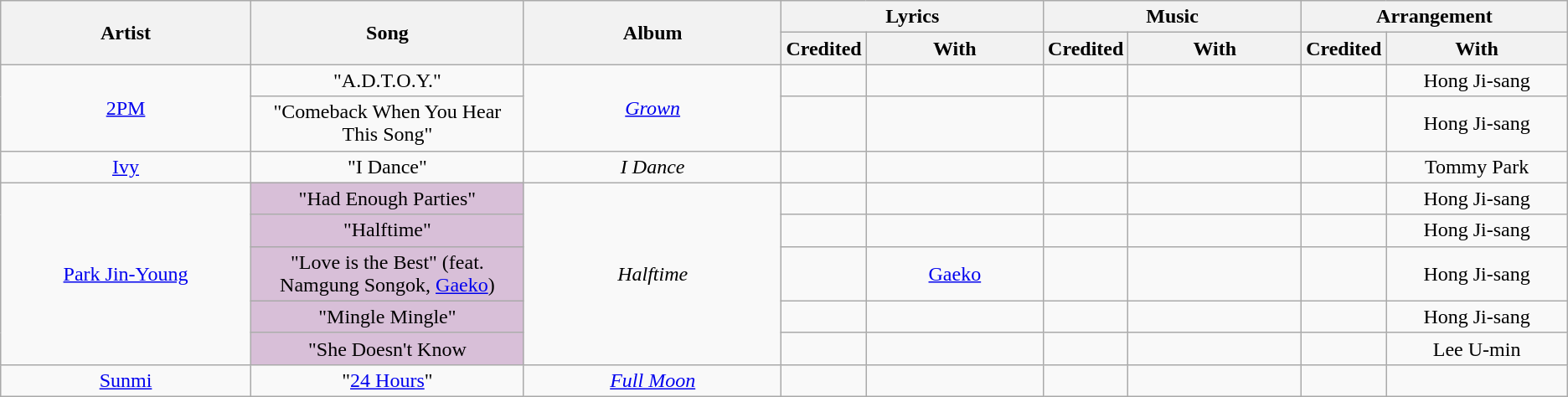<table class="wikitable plainrowheaders" style="text-align:center;">
<tr>
<th rowspan="2" width="300px">Artist</th>
<th rowspan="2" width="300px">Song</th>
<th rowspan="2" width="300px">Album</th>
<th colspan="2">Lyrics</th>
<th colspan="2">Music</th>
<th colspan="2">Arrangement</th>
</tr>
<tr>
<th width="50px">Credited</th>
<th width="200px">With</th>
<th width="50px">Credited</th>
<th width="200px">With</th>
<th width="50px">Credited</th>
<th width="200px">With</th>
</tr>
<tr>
<td rowspan="2"><a href='#'>2PM</a></td>
<td>"A.D.T.O.Y."</td>
<td rowspan="2"><em><a href='#'>Grown</a></em></td>
<td></td>
<td></td>
<td></td>
<td></td>
<td></td>
<td>Hong Ji-sang</td>
</tr>
<tr>
<td>"Comeback When You Hear This Song"</td>
<td></td>
<td></td>
<td></td>
<td></td>
<td></td>
<td>Hong Ji-sang</td>
</tr>
<tr>
<td><a href='#'>Ivy</a></td>
<td>"I Dance"</td>
<td><em>I Dance</em></td>
<td></td>
<td></td>
<td></td>
<td></td>
<td></td>
<td>Tommy Park</td>
</tr>
<tr>
<td rowspan="5"><a href='#'>Park Jin-Young</a></td>
<td style="background-color:#D8BFD8">"Had Enough Parties"</td>
<td rowspan="5"><em>Halftime</em></td>
<td></td>
<td></td>
<td></td>
<td></td>
<td></td>
<td>Hong Ji-sang</td>
</tr>
<tr>
<td style="background-color:#D8BFD8">"Halftime"</td>
<td></td>
<td></td>
<td></td>
<td></td>
<td></td>
<td>Hong Ji-sang</td>
</tr>
<tr>
<td style="background-color:#D8BFD8">"Love is the Best" (feat. Namgung Songok, <a href='#'>Gaeko</a>)</td>
<td></td>
<td><a href='#'>Gaeko</a></td>
<td></td>
<td></td>
<td></td>
<td>Hong Ji-sang</td>
</tr>
<tr>
<td style="background-color:#D8BFD8">"Mingle Mingle"</td>
<td></td>
<td></td>
<td></td>
<td></td>
<td></td>
<td>Hong Ji-sang</td>
</tr>
<tr>
<td style="background-color:#D8BFD8">"She Doesn't Know</td>
<td></td>
<td></td>
<td></td>
<td></td>
<td></td>
<td>Lee U-min</td>
</tr>
<tr>
<td><a href='#'>Sunmi</a></td>
<td>"<a href='#'>24 Hours</a>"</td>
<td><em><a href='#'>Full Moon</a></em></td>
<td></td>
<td></td>
<td></td>
<td></td>
<td></td>
<td></td>
</tr>
</table>
